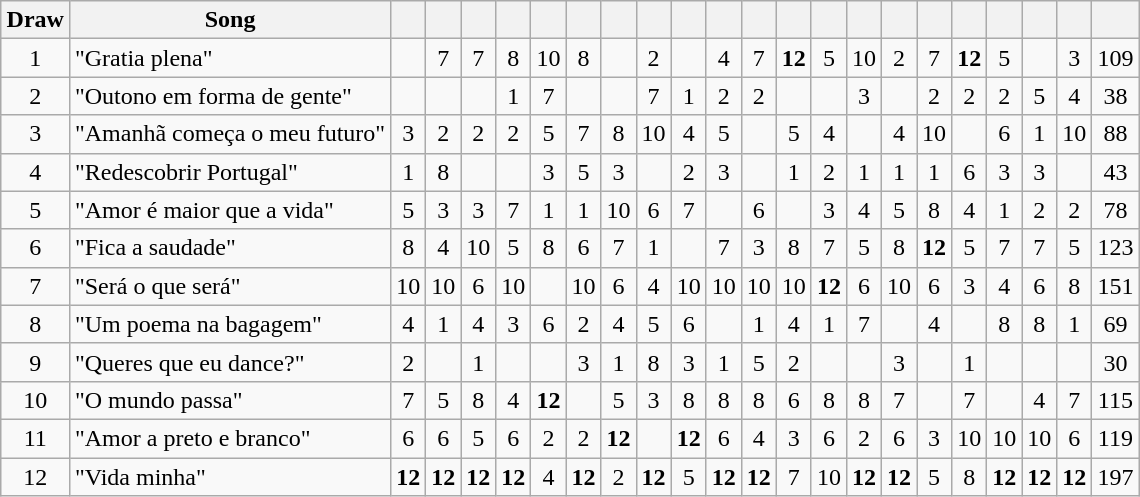<table class="wikitable collapsible" style="margin: 1em auto 1em auto; text-align:center;">
<tr>
<th>Draw</th>
<th>Song</th>
<th></th>
<th></th>
<th></th>
<th></th>
<th></th>
<th></th>
<th></th>
<th></th>
<th></th>
<th></th>
<th></th>
<th></th>
<th></th>
<th></th>
<th></th>
<th></th>
<th></th>
<th></th>
<th></th>
<th></th>
<th></th>
</tr>
<tr>
<td>1</td>
<td align="left">"Gratia plena"</td>
<td></td>
<td>7</td>
<td>7</td>
<td>8</td>
<td>10</td>
<td>8</td>
<td></td>
<td>2</td>
<td></td>
<td>4</td>
<td>7</td>
<td><strong>12</strong></td>
<td>5</td>
<td>10</td>
<td>2</td>
<td>7</td>
<td><strong>12</strong></td>
<td>5</td>
<td></td>
<td>3</td>
<td>109</td>
</tr>
<tr>
<td>2</td>
<td align="left">"Outono em forma de gente"</td>
<td></td>
<td></td>
<td></td>
<td>1</td>
<td>7</td>
<td></td>
<td></td>
<td>7</td>
<td>1</td>
<td>2</td>
<td>2</td>
<td></td>
<td></td>
<td>3</td>
<td></td>
<td>2</td>
<td>2</td>
<td>2</td>
<td>5</td>
<td>4</td>
<td>38</td>
</tr>
<tr>
<td>3</td>
<td align="left">"Amanhã começa o meu futuro"</td>
<td>3</td>
<td>2</td>
<td>2</td>
<td>2</td>
<td>5</td>
<td>7</td>
<td>8</td>
<td>10</td>
<td>4</td>
<td>5</td>
<td></td>
<td>5</td>
<td>4</td>
<td></td>
<td>4</td>
<td>10</td>
<td></td>
<td>6</td>
<td>1</td>
<td>10</td>
<td>88</td>
</tr>
<tr>
<td>4</td>
<td align="left">"Redescobrir Portugal"</td>
<td>1</td>
<td>8</td>
<td></td>
<td></td>
<td>3</td>
<td>5</td>
<td>3</td>
<td></td>
<td>2</td>
<td>3</td>
<td></td>
<td>1</td>
<td>2</td>
<td>1</td>
<td>1</td>
<td>1</td>
<td>6</td>
<td>3</td>
<td>3</td>
<td></td>
<td>43</td>
</tr>
<tr>
<td>5</td>
<td align="left">"Amor é maior que a vida"</td>
<td>5</td>
<td>3</td>
<td>3</td>
<td>7</td>
<td>1</td>
<td>1</td>
<td>10</td>
<td>6</td>
<td>7</td>
<td></td>
<td>6</td>
<td></td>
<td>3</td>
<td>4</td>
<td>5</td>
<td>8</td>
<td>4</td>
<td>1</td>
<td>2</td>
<td>2</td>
<td>78</td>
</tr>
<tr>
<td>6</td>
<td align="left">"Fica a saudade"</td>
<td>8</td>
<td>4</td>
<td>10</td>
<td>5</td>
<td>8</td>
<td>6</td>
<td>7</td>
<td>1</td>
<td></td>
<td>7</td>
<td>3</td>
<td>8</td>
<td>7</td>
<td>5</td>
<td>8</td>
<td><strong>12</strong></td>
<td>5</td>
<td>7</td>
<td>7</td>
<td>5</td>
<td>123</td>
</tr>
<tr>
<td>7</td>
<td align="left">"Será o que será"</td>
<td>10</td>
<td>10</td>
<td>6</td>
<td>10</td>
<td></td>
<td>10</td>
<td>6</td>
<td>4</td>
<td>10</td>
<td>10</td>
<td>10</td>
<td>10</td>
<td><strong>12</strong></td>
<td>6</td>
<td>10</td>
<td>6</td>
<td>3</td>
<td>4</td>
<td>6</td>
<td>8</td>
<td>151</td>
</tr>
<tr>
<td>8</td>
<td align="left">"Um poema na bagagem"</td>
<td>4</td>
<td>1</td>
<td>4</td>
<td>3</td>
<td>6</td>
<td>2</td>
<td>4</td>
<td>5</td>
<td>6</td>
<td></td>
<td>1</td>
<td>4</td>
<td>1</td>
<td>7</td>
<td></td>
<td>4</td>
<td></td>
<td>8</td>
<td>8</td>
<td>1</td>
<td>69</td>
</tr>
<tr>
<td>9</td>
<td align="left">"Queres que eu dance?"</td>
<td>2</td>
<td></td>
<td>1</td>
<td></td>
<td></td>
<td>3</td>
<td>1</td>
<td>8</td>
<td>3</td>
<td>1</td>
<td>5</td>
<td>2</td>
<td></td>
<td></td>
<td>3</td>
<td></td>
<td>1</td>
<td></td>
<td></td>
<td></td>
<td>30</td>
</tr>
<tr>
<td>10</td>
<td align="left">"O mundo passa"</td>
<td>7</td>
<td>5</td>
<td>8</td>
<td>4</td>
<td><strong>12</strong></td>
<td></td>
<td>5</td>
<td>3</td>
<td>8</td>
<td>8</td>
<td>8</td>
<td>6</td>
<td>8</td>
<td>8</td>
<td>7</td>
<td></td>
<td>7</td>
<td></td>
<td>4</td>
<td>7</td>
<td>115</td>
</tr>
<tr>
<td>11</td>
<td align="left">"Amor a preto e branco"</td>
<td>6</td>
<td>6</td>
<td>5</td>
<td>6</td>
<td>2</td>
<td>2</td>
<td><strong>12</strong></td>
<td></td>
<td><strong>12</strong></td>
<td>6</td>
<td>4</td>
<td>3</td>
<td>6</td>
<td>2</td>
<td>6</td>
<td>3</td>
<td>10</td>
<td>10</td>
<td>10</td>
<td>6</td>
<td>119</td>
</tr>
<tr>
<td>12</td>
<td align="left">"Vida minha"</td>
<td><strong>12</strong></td>
<td><strong>12</strong></td>
<td><strong>12</strong></td>
<td><strong>12</strong></td>
<td>4</td>
<td><strong>12</strong></td>
<td>2</td>
<td><strong>12</strong></td>
<td>5</td>
<td><strong>12</strong></td>
<td><strong>12</strong></td>
<td>7</td>
<td>10</td>
<td><strong>12</strong></td>
<td><strong>12</strong></td>
<td>5</td>
<td>8</td>
<td><strong>12</strong></td>
<td><strong>12</strong></td>
<td><strong>12</strong></td>
<td>197</td>
</tr>
</table>
